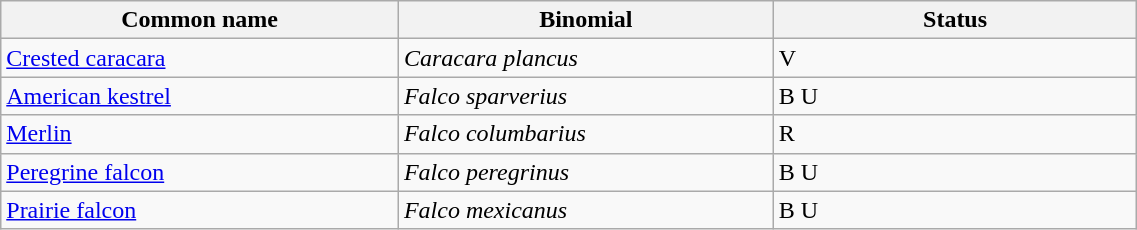<table width=60% class="wikitable">
<tr>
<th width=35%>Common name</th>
<th width=33%>Binomial</th>
<th width=32%>Status</th>
</tr>
<tr>
<td><a href='#'>Crested caracara</a></td>
<td><em>Caracara plancus</em></td>
<td>V</td>
</tr>
<tr>
<td><a href='#'>American kestrel</a></td>
<td><em>Falco sparverius</em></td>
<td>B U</td>
</tr>
<tr>
<td><a href='#'>Merlin</a></td>
<td><em>Falco columbarius</em></td>
<td>R</td>
</tr>
<tr>
<td><a href='#'>Peregrine falcon</a></td>
<td><em>Falco peregrinus</em></td>
<td>B U</td>
</tr>
<tr>
<td><a href='#'>Prairie falcon</a></td>
<td><em>Falco mexicanus</em></td>
<td>B U</td>
</tr>
</table>
